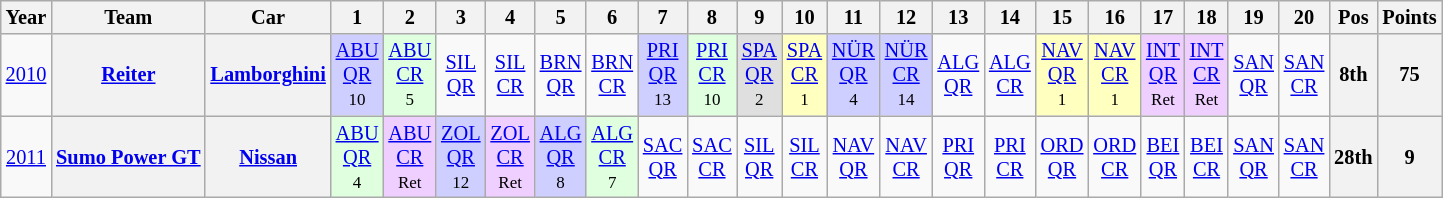<table class="wikitable" border="1" style="text-align:center; font-size:85%;">
<tr>
<th>Year</th>
<th>Team</th>
<th>Car</th>
<th>1</th>
<th>2</th>
<th>3</th>
<th>4</th>
<th>5</th>
<th>6</th>
<th>7</th>
<th>8</th>
<th>9</th>
<th>10</th>
<th>11</th>
<th>12</th>
<th>13</th>
<th>14</th>
<th>15</th>
<th>16</th>
<th>17</th>
<th>18</th>
<th>19</th>
<th>20</th>
<th>Pos</th>
<th>Points</th>
</tr>
<tr>
<td><a href='#'>2010</a></td>
<th nowrap><a href='#'>Reiter</a></th>
<th><a href='#'>Lamborghini</a></th>
<td style="background:#CFCFFF;"><a href='#'>ABU<br>QR</a><br><small>10<br></small></td>
<td style="background:#DFFFDF;"><a href='#'>ABU<br>CR</a><br><small>5<br></small></td>
<td><a href='#'>SIL<br>QR</a></td>
<td><a href='#'>SIL<br>CR</a></td>
<td><a href='#'>BRN<br>QR</a></td>
<td><a href='#'>BRN<br>CR</a></td>
<td style="background:#CFCFFF;"><a href='#'>PRI<br>QR</a><br><small>13<br></small></td>
<td style="background:#DFFFDF;"><a href='#'>PRI<br>CR</a><br><small>10<br></small></td>
<td style="background:#DFDFDF;"><a href='#'>SPA<br>QR</a><br><small>2<br></small></td>
<td style="background:#FFFFBF;"><a href='#'>SPA<br>CR</a><br><small>1<br></small></td>
<td style="background:#CFCFFF;"><a href='#'>NÜR<br>QR</a><br><small>4<br></small></td>
<td style="background:#CFCFFF;"><a href='#'>NÜR<br>CR</a><br><small>14<br></small></td>
<td><a href='#'>ALG<br>QR</a></td>
<td><a href='#'>ALG<br>CR</a></td>
<td style="background:#FFFFBF;"><a href='#'>NAV<br>QR</a><br><small>1<br></small></td>
<td style="background:#FFFFBF;"><a href='#'>NAV<br>CR</a><br><small>1<br></small></td>
<td style="background:#EFCFFF;"><a href='#'>INT<br>QR</a><br><small>Ret<br></small></td>
<td style="background:#EFCFFF;"><a href='#'>INT<br>CR</a><br><small>Ret<br></small></td>
<td><a href='#'>SAN<br>QR</a></td>
<td><a href='#'>SAN<br>CR</a></td>
<th>8th</th>
<th>75</th>
</tr>
<tr>
<td><a href='#'>2011</a></td>
<th nowrap><a href='#'>Sumo Power GT</a></th>
<th><a href='#'>Nissan</a></th>
<td style="background:#DFFFDF;"><a href='#'>ABU<br>QR</a><br><small>4<br></small></td>
<td style="background:#EFCFFF;"><a href='#'>ABU<br>CR</a><br><small>Ret<br></small></td>
<td style="background:#CFCFFF;"><a href='#'>ZOL<br>QR</a><br><small>12<br></small></td>
<td style="background:#EFCFFF;"><a href='#'>ZOL<br>CR</a><br><small>Ret<br></small></td>
<td style="background:#CFCFFF;"><a href='#'>ALG<br>QR</a><br><small>8<br></small></td>
<td style="background:#DFFFDF;"><a href='#'>ALG<br>CR</a><br><small>7<br></small></td>
<td><a href='#'>SAC<br>QR</a></td>
<td><a href='#'>SAC<br>CR</a></td>
<td><a href='#'>SIL<br>QR</a></td>
<td><a href='#'>SIL<br>CR</a></td>
<td><a href='#'>NAV<br>QR</a></td>
<td><a href='#'>NAV<br>CR</a></td>
<td><a href='#'>PRI<br>QR</a></td>
<td><a href='#'>PRI<br>CR</a></td>
<td><a href='#'>ORD<br>QR</a></td>
<td><a href='#'>ORD<br>CR</a></td>
<td><a href='#'>BEI<br>QR</a></td>
<td><a href='#'>BEI<br>CR</a></td>
<td><a href='#'>SAN<br>QR</a></td>
<td><a href='#'>SAN<br>CR</a></td>
<th>28th</th>
<th>9</th>
</tr>
</table>
